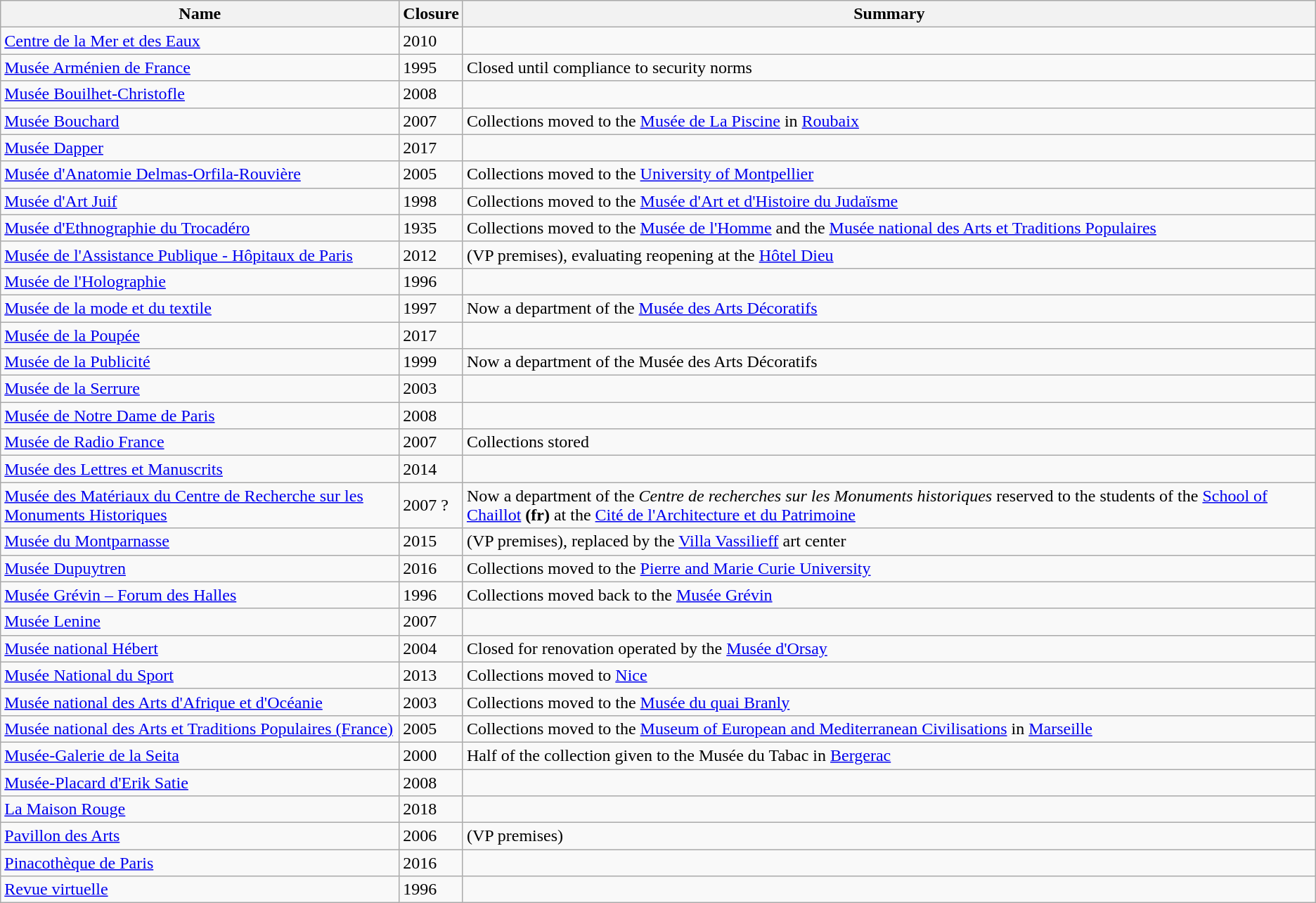<table class="wikitable sortable">
<tr>
<th>Name</th>
<th>Closure</th>
<th>Summary</th>
</tr>
<tr>
<td><a href='#'>Centre de la Mer et des Eaux</a></td>
<td>2010</td>
<td></td>
</tr>
<tr>
<td><a href='#'>Musée Arménien de France</a></td>
<td>1995</td>
<td>Closed until compliance to security norms</td>
</tr>
<tr>
<td><a href='#'>Musée Bouilhet-Christofle</a></td>
<td>2008</td>
<td></td>
</tr>
<tr>
<td><a href='#'>Musée Bouchard</a></td>
<td>2007</td>
<td>Collections moved to the <a href='#'>Musée de La Piscine</a> in <a href='#'>Roubaix</a></td>
</tr>
<tr>
<td><a href='#'>Musée Dapper</a></td>
<td>2017</td>
<td></td>
</tr>
<tr>
<td><a href='#'>Musée d'Anatomie Delmas-Orfila-Rouvière</a></td>
<td>2005</td>
<td>Collections moved to the <a href='#'>University of Montpellier</a></td>
</tr>
<tr>
<td><a href='#'>Musée d'Art Juif</a></td>
<td>1998</td>
<td>Collections moved to the <a href='#'>Musée d'Art et d'Histoire du Judaïsme</a></td>
</tr>
<tr>
<td><a href='#'>Musée d'Ethnographie du Trocadéro</a></td>
<td>1935</td>
<td>Collections moved to the <a href='#'>Musée de l'Homme</a> and the <a href='#'>Musée national des Arts et Traditions Populaires</a></td>
</tr>
<tr>
<td><a href='#'>Musée de l'Assistance Publique - Hôpitaux de Paris</a></td>
<td>2012</td>
<td>(VP premises), evaluating reopening at the <a href='#'>Hôtel Dieu</a></td>
</tr>
<tr>
<td><a href='#'>Musée de l'Holographie</a></td>
<td>1996</td>
<td></td>
</tr>
<tr>
<td><a href='#'>Musée de la mode et du textile</a></td>
<td>1997</td>
<td>Now a department of the <a href='#'>Musée des Arts Décoratifs</a></td>
</tr>
<tr>
<td><a href='#'>Musée de la Poupée</a></td>
<td>2017</td>
</tr>
<tr>
<td><a href='#'>Musée de la Publicité</a></td>
<td>1999</td>
<td>Now a department of the Musée des Arts Décoratifs</td>
</tr>
<tr>
<td><a href='#'>Musée de la Serrure</a></td>
<td>2003</td>
<td></td>
</tr>
<tr>
<td><a href='#'>Musée de Notre Dame de Paris</a></td>
<td>2008</td>
<td></td>
</tr>
<tr>
<td><a href='#'>Musée de Radio France</a></td>
<td>2007</td>
<td>Collections stored</td>
</tr>
<tr>
<td><a href='#'>Musée des Lettres et Manuscrits</a></td>
<td>2014</td>
<td></td>
</tr>
<tr>
<td><a href='#'>Musée des Matériaux du Centre de Recherche sur les Monuments Historiques</a></td>
<td>2007 ?</td>
<td>Now a department of the <em>Centre de recherches sur les Monuments historiques</em> reserved to the students of the <a href='#'>School of Chaillot</a> <strong>(fr)</strong> at the <a href='#'>Cité de l'Architecture et du Patrimoine</a></td>
</tr>
<tr>
<td><a href='#'>Musée du Montparnasse</a></td>
<td>2015</td>
<td>(VP premises), replaced by the <a href='#'>Villa Vassilieff</a> art center</td>
</tr>
<tr>
<td><a href='#'>Musée Dupuytren</a></td>
<td>2016</td>
<td>Collections moved to the <a href='#'>Pierre and Marie Curie University</a></td>
</tr>
<tr>
<td><a href='#'>Musée Grévin – Forum des Halles</a></td>
<td>1996</td>
<td>Collections moved back to the <a href='#'>Musée Grévin</a></td>
</tr>
<tr>
<td><a href='#'>Musée Lenine</a></td>
<td>2007</td>
<td></td>
</tr>
<tr>
<td><a href='#'>Musée national Hébert</a></td>
<td>2004</td>
<td>Closed for renovation operated by the <a href='#'>Musée d'Orsay</a></td>
</tr>
<tr>
<td><a href='#'>Musée National du Sport</a></td>
<td>2013</td>
<td>Collections moved to <a href='#'>Nice</a></td>
</tr>
<tr>
<td><a href='#'>Musée national des Arts d'Afrique et d'Océanie</a></td>
<td>2003</td>
<td>Collections moved to the <a href='#'>Musée du quai Branly</a></td>
</tr>
<tr>
<td><a href='#'>Musée national des Arts et Traditions Populaires (France)</a></td>
<td>2005</td>
<td>Collections moved to the <a href='#'>Museum of European and Mediterranean Civilisations</a> in <a href='#'>Marseille</a></td>
</tr>
<tr>
<td><a href='#'>Musée-Galerie de la Seita</a></td>
<td>2000</td>
<td>Half of the collection given to the Musée du Tabac in <a href='#'>Bergerac</a></td>
</tr>
<tr>
<td><a href='#'>Musée-Placard d'Erik Satie</a></td>
<td>2008</td>
<td></td>
</tr>
<tr>
<td><a href='#'>La Maison Rouge</a></td>
<td>2018</td>
<td></td>
</tr>
<tr>
<td><a href='#'>Pavillon des Arts</a></td>
<td>2006</td>
<td>(VP premises)</td>
</tr>
<tr>
<td><a href='#'>Pinacothèque de Paris</a></td>
<td>2016</td>
<td></td>
</tr>
<tr>
<td><a href='#'>Revue virtuelle</a></td>
<td>1996</td>
<td></td>
</tr>
</table>
